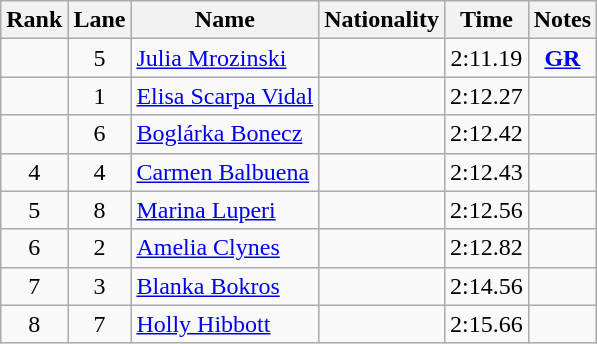<table class='wikitable sortable' style='text-align:center'>
<tr>
<th>Rank</th>
<th>Lane</th>
<th>Name</th>
<th>Nationality</th>
<th>Time</th>
<th>Notes</th>
</tr>
<tr>
<td></td>
<td>5</td>
<td align=left><a href='#'>Julia Mrozinski</a></td>
<td align=left></td>
<td>2:11.19</td>
<td><a href='#'><strong>GR</strong></a></td>
</tr>
<tr>
<td></td>
<td>1</td>
<td align=left><a href='#'>Elisa Scarpa Vidal</a></td>
<td align=left></td>
<td>2:12.27</td>
<td></td>
</tr>
<tr>
<td></td>
<td>6</td>
<td align=left><a href='#'>Boglárka Bonecz</a></td>
<td align=left></td>
<td>2:12.42</td>
<td></td>
</tr>
<tr>
<td>4</td>
<td>4</td>
<td align=left><a href='#'>Carmen Balbuena</a></td>
<td align=left></td>
<td>2:12.43</td>
<td></td>
</tr>
<tr>
<td>5</td>
<td>8</td>
<td align=left><a href='#'>Marina Luperi</a></td>
<td align=left></td>
<td>2:12.56</td>
<td></td>
</tr>
<tr>
<td>6</td>
<td>2</td>
<td align=left><a href='#'>Amelia Clynes</a></td>
<td align=left></td>
<td>2:12.82</td>
<td></td>
</tr>
<tr>
<td>7</td>
<td>3</td>
<td align=left><a href='#'>Blanka Bokros</a></td>
<td align=left></td>
<td>2:14.56</td>
<td></td>
</tr>
<tr>
<td>8</td>
<td>7</td>
<td align=left><a href='#'>Holly Hibbott</a></td>
<td align=left></td>
<td>2:15.66</td>
<td></td>
</tr>
</table>
